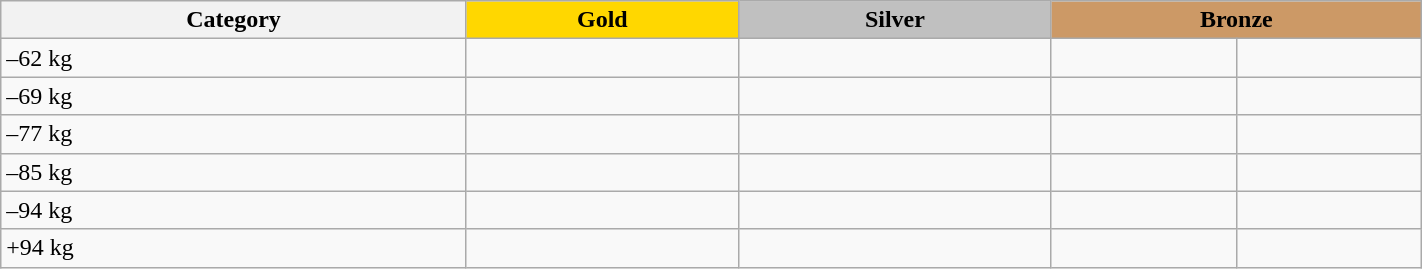<table class=wikitable width=75%>
<tr>
<th>Category</th>
<th style="background: gold">Gold</th>
<th style="background: silver">Silver</th>
<th style="background: #cc9966" colspan=2>Bronze</th>
</tr>
<tr>
<td>–62 kg</td>
<td></td>
<td></td>
<td></td>
<td></td>
</tr>
<tr>
<td>–69 kg</td>
<td></td>
<td></td>
<td></td>
<td></td>
</tr>
<tr>
<td>–77 kg</td>
<td></td>
<td></td>
<td></td>
<td></td>
</tr>
<tr>
<td>–85 kg</td>
<td></td>
<td></td>
<td></td>
<td></td>
</tr>
<tr>
<td>–94 kg</td>
<td></td>
<td></td>
<td></td>
<td></td>
</tr>
<tr>
<td>+94 kg</td>
<td></td>
<td></td>
<td></td>
<td></td>
</tr>
</table>
